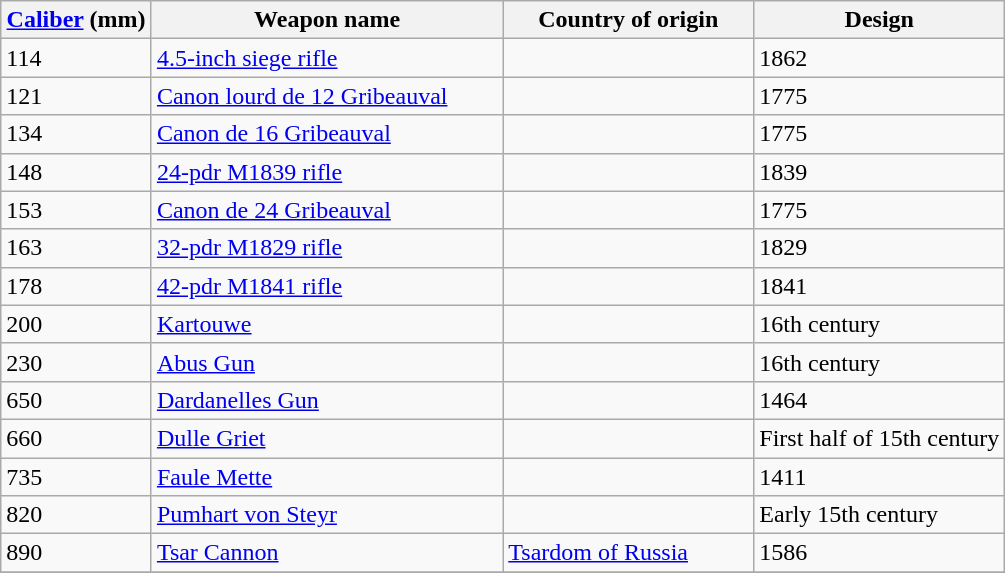<table class="wikitable sortable" style="font-size:100%;">
<tr>
<th width=15%><a href='#'>Caliber</a> (mm)</th>
<th width=35%>Weapon name</th>
<th width=25%>Country of origin</th>
<th width=25%>Design</th>
</tr>
<tr>
<td>114</td>
<td><a href='#'>4.5-inch siege rifle</a></td>
<td></td>
<td>1862</td>
</tr>
<tr>
<td>121</td>
<td><a href='#'>Canon lourd de 12 Gribeauval</a></td>
<td></td>
<td>1775</td>
</tr>
<tr>
<td>134</td>
<td><a href='#'>Canon de 16 Gribeauval</a></td>
<td></td>
<td>1775</td>
</tr>
<tr>
<td>148</td>
<td><a href='#'>24-pdr M1839 rifle</a></td>
<td></td>
<td>1839</td>
</tr>
<tr>
<td>153</td>
<td><a href='#'>Canon de 24 Gribeauval</a></td>
<td></td>
<td>1775</td>
</tr>
<tr>
<td>163</td>
<td><a href='#'>32-pdr M1829 rifle</a></td>
<td></td>
<td>1829</td>
</tr>
<tr>
<td>178</td>
<td><a href='#'>42-pdr M1841 rifle</a></td>
<td></td>
<td>1841</td>
</tr>
<tr>
<td>200</td>
<td><a href='#'>Kartouwe</a></td>
<td></td>
<td>16th century</td>
</tr>
<tr>
<td>230</td>
<td><a href='#'>Abus Gun</a></td>
<td></td>
<td>16th century</td>
</tr>
<tr>
<td>650</td>
<td><a href='#'>Dardanelles Gun</a></td>
<td></td>
<td>1464</td>
</tr>
<tr>
<td>660</td>
<td><a href='#'>Dulle Griet</a></td>
<td></td>
<td>First half of 15th century</td>
</tr>
<tr>
<td>735</td>
<td><a href='#'>Faule Mette</a></td>
<td></td>
<td>1411</td>
</tr>
<tr>
<td>820</td>
<td><a href='#'>Pumhart von Steyr</a></td>
<td></td>
<td>Early 15th century</td>
</tr>
<tr>
<td>890</td>
<td><a href='#'>Tsar Cannon</a></td>
<td> <a href='#'>Tsardom of Russia</a></td>
<td>1586</td>
</tr>
<tr>
</tr>
</table>
